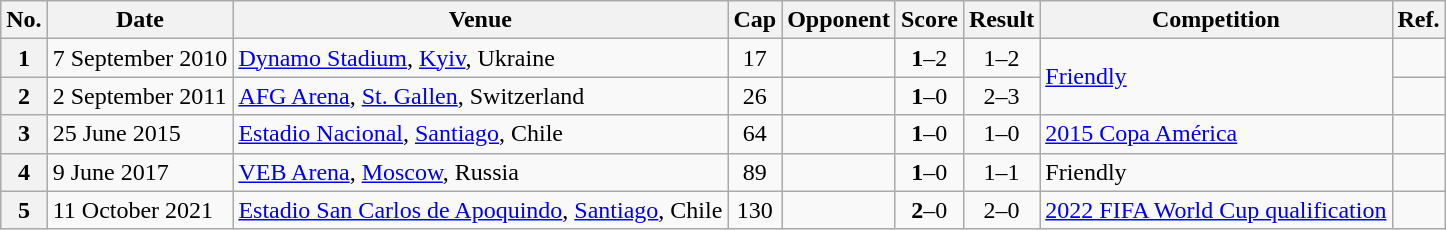<table class="wikitable sortable">
<tr>
<th>No.</th>
<th>Date</th>
<th>Venue</th>
<th>Cap</th>
<th>Opponent</th>
<th>Score</th>
<th>Result</th>
<th>Competition</th>
<th>Ref.</th>
</tr>
<tr>
<th>1</th>
<td>7 September 2010</td>
<td><a href='#'>Dynamo Stadium</a>, <a href='#'>Kyiv</a>, Ukraine</td>
<td align="center">17</td>
<td></td>
<td align="center"><strong>1</strong>–2</td>
<td align="center">1–2</td>
<td rowspan="2"><a href='#'>Friendly</a></td>
<td></td>
</tr>
<tr>
<th>2</th>
<td>2 September 2011</td>
<td><a href='#'>AFG Arena</a>, <a href='#'>St. Gallen</a>, Switzerland</td>
<td align="center">26</td>
<td></td>
<td align="center"><strong>1</strong>–0</td>
<td align="center">2–3</td>
<td></td>
</tr>
<tr>
<th>3</th>
<td>25 June 2015</td>
<td><a href='#'>Estadio Nacional</a>, <a href='#'>Santiago</a>, Chile</td>
<td align="center">64</td>
<td></td>
<td align="center"><strong>1</strong>–0</td>
<td align="center">1–0</td>
<td><a href='#'>2015 Copa América</a></td>
<td></td>
</tr>
<tr>
<th>4</th>
<td>9 June 2017</td>
<td><a href='#'>VEB Arena</a>, <a href='#'>Moscow</a>, Russia</td>
<td align="center">89</td>
<td></td>
<td align="center"><strong>1</strong>–0</td>
<td align="center">1–1</td>
<td>Friendly</td>
<td></td>
</tr>
<tr>
<th>5</th>
<td>11 October 2021</td>
<td><a href='#'>Estadio San Carlos de Apoquindo</a>, <a href='#'>Santiago</a>, Chile</td>
<td align="center">130</td>
<td></td>
<td align="center"><strong>2</strong>–0</td>
<td align="center">2–0</td>
<td><a href='#'>2022 FIFA World Cup qualification</a></td>
<td></td>
</tr>
</table>
